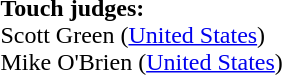<table style="width:100%">
<tr>
<td><br><strong>Touch judges:</strong>
<br> Scott Green (<a href='#'>United States</a>)
<br> Mike O'Brien (<a href='#'>United States</a>)</td>
</tr>
</table>
